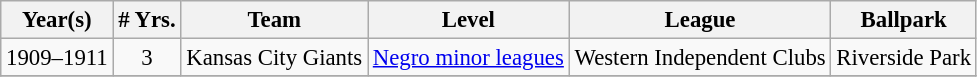<table class="wikitable" style="text-align:center; font-size: 95%;">
<tr>
<th>Year(s)</th>
<th># Yrs.</th>
<th>Team</th>
<th>Level</th>
<th>League</th>
<th>Ballpark</th>
</tr>
<tr>
<td>1909–1911</td>
<td>3</td>
<td>Kansas City Giants</td>
<td><a href='#'>Negro minor leagues</a></td>
<td>Western Independent Clubs</td>
<td>Riverside Park</td>
</tr>
<tr>
</tr>
</table>
